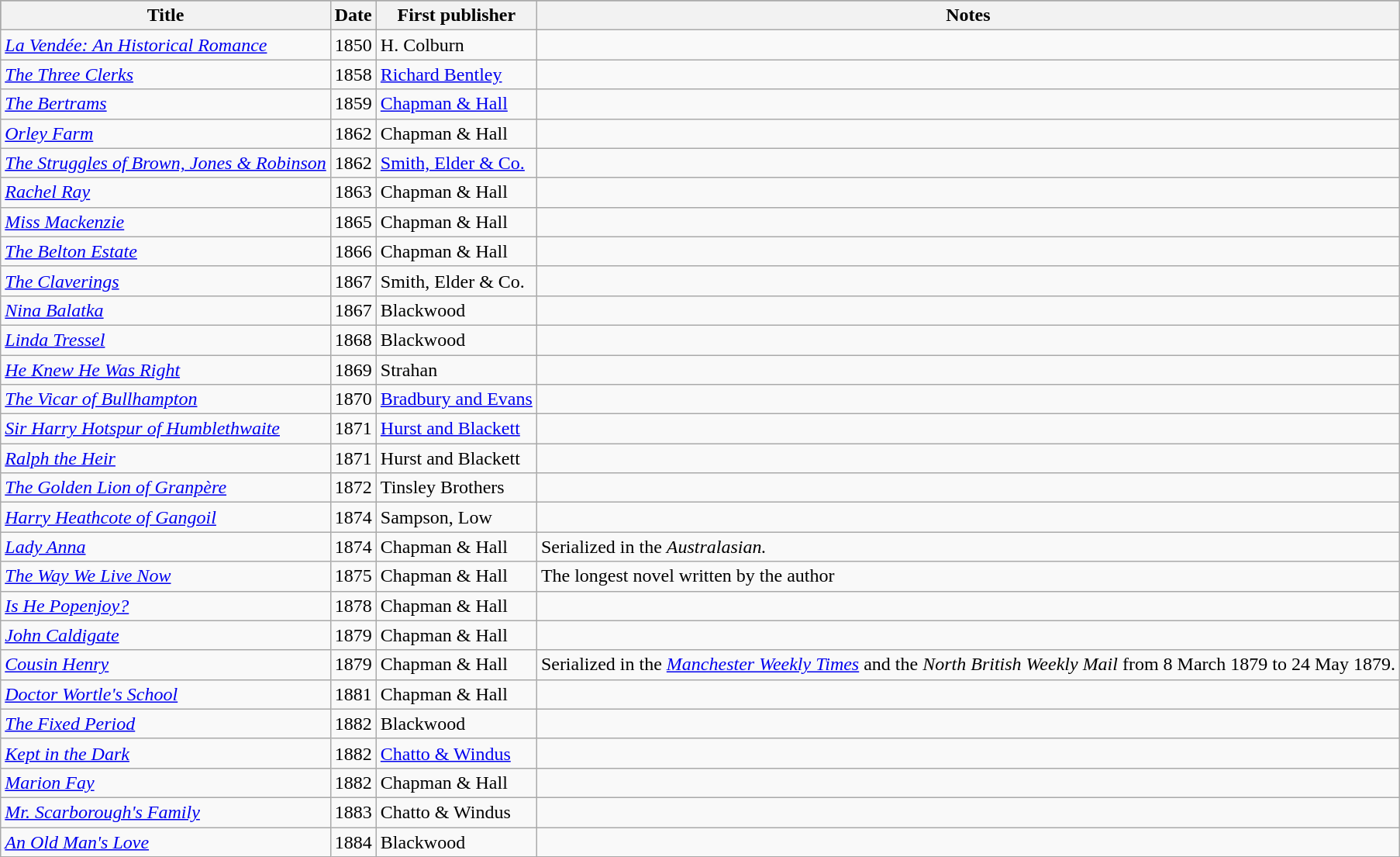<table class="wikitable" align="center" cellpadding="7" style="clear:both;">
<tr align="center" bgcolor="#696969">
<th><div>Title</div></th>
<th><div>Date</div></th>
<th><div>First publisher</div></th>
<th><div>Notes</div></th>
</tr>
<tr valign="top">
<td><em><a href='#'>La Vendée: An Historical Romance</a></em></td>
<td>1850</td>
<td>H. Colburn</td>
<td></td>
</tr>
<tr valign="top">
<td><em><a href='#'>The Three Clerks</a></em></td>
<td>1858</td>
<td><a href='#'>Richard Bentley</a></td>
<td></td>
</tr>
<tr valign="top">
<td><em><a href='#'>The Bertrams</a></em></td>
<td>1859</td>
<td><a href='#'>Chapman & Hall</a></td>
<td></td>
</tr>
<tr valign="top">
<td><em><a href='#'>Orley Farm</a></em></td>
<td>1862</td>
<td>Chapman & Hall</td>
<td></td>
</tr>
<tr valign="top">
<td><em><a href='#'>The Struggles of Brown, Jones & Robinson</a></em></td>
<td>1862</td>
<td><a href='#'>Smith, Elder & Co.</a></td>
<td></td>
</tr>
<tr valign="top">
<td><em><a href='#'>Rachel Ray</a></em></td>
<td>1863</td>
<td>Chapman & Hall</td>
<td></td>
</tr>
<tr valign="top">
<td><em><a href='#'>Miss Mackenzie</a></em></td>
<td>1865</td>
<td>Chapman & Hall</td>
<td></td>
</tr>
<tr valign="top">
<td><em><a href='#'>The Belton Estate</a></em></td>
<td>1866</td>
<td>Chapman & Hall</td>
<td></td>
</tr>
<tr valign="top">
<td><em><a href='#'>The Claverings</a></em></td>
<td>1867</td>
<td>Smith, Elder & Co.</td>
<td></td>
</tr>
<tr valign="top">
<td><em><a href='#'>Nina Balatka</a></em></td>
<td>1867</td>
<td>Blackwood</td>
<td></td>
</tr>
<tr valign="top">
<td><em><a href='#'>Linda Tressel</a></em></td>
<td>1868</td>
<td>Blackwood</td>
<td></td>
</tr>
<tr valign="top">
<td><em><a href='#'>He Knew He Was Right</a></em></td>
<td>1869</td>
<td>Strahan</td>
<td></td>
</tr>
<tr valign="top">
<td><em><a href='#'>The Vicar of Bullhampton</a></em></td>
<td>1870</td>
<td><a href='#'>Bradbury and Evans</a></td>
<td></td>
</tr>
<tr valign="top">
<td><em><a href='#'>Sir Harry Hotspur of Humblethwaite</a></em></td>
<td>1871</td>
<td><a href='#'>Hurst and Blackett</a></td>
<td></td>
</tr>
<tr valign="top">
<td><em><a href='#'>Ralph the Heir</a></em></td>
<td>1871</td>
<td>Hurst and Blackett</td>
<td></td>
</tr>
<tr valign="top">
<td><em><a href='#'>The Golden Lion of Granpère</a></em></td>
<td>1872</td>
<td>Tinsley Brothers</td>
<td></td>
</tr>
<tr valign="top">
<td><em><a href='#'>Harry Heathcote of Gangoil</a></em></td>
<td>1874</td>
<td>Sampson, Low</td>
<td></td>
</tr>
<tr valign="top">
<td><em><a href='#'>Lady Anna</a></em></td>
<td>1874</td>
<td>Chapman & Hall</td>
<td>Serialized in the <em>Australasian.</em></td>
</tr>
<tr valign="top">
<td><em><a href='#'>The Way We Live Now</a></em></td>
<td>1875</td>
<td>Chapman & Hall</td>
<td>The longest novel written by the author</td>
</tr>
<tr valign="top">
<td><em><a href='#'>Is He Popenjoy?</a></em></td>
<td>1878</td>
<td>Chapman & Hall</td>
<td></td>
</tr>
<tr valign="top">
<td><em><a href='#'>John Caldigate</a></em></td>
<td>1879</td>
<td>Chapman & Hall</td>
<td></td>
</tr>
<tr valign="top">
<td><em><a href='#'>Cousin Henry</a></em></td>
<td>1879</td>
<td>Chapman & Hall</td>
<td>Serialized in the <em><a href='#'>Manchester Weekly Times</a></em> and the <em>North British Weekly Mail</em> from 8 March 1879 to 24 May 1879.</td>
</tr>
<tr valign="top">
<td><em><a href='#'>Doctor Wortle's School</a></em></td>
<td>1881</td>
<td>Chapman & Hall</td>
<td></td>
</tr>
<tr valign="top">
<td><em><a href='#'>The Fixed Period</a></em></td>
<td>1882</td>
<td>Blackwood</td>
<td></td>
</tr>
<tr valign="top">
<td><em><a href='#'>Kept in the Dark</a></em></td>
<td>1882</td>
<td><a href='#'>Chatto & Windus</a></td>
<td></td>
</tr>
<tr valign="top">
<td><em><a href='#'>Marion Fay</a></em></td>
<td>1882</td>
<td>Chapman & Hall</td>
<td></td>
</tr>
<tr valign="top">
<td><em><a href='#'>Mr. Scarborough's Family</a></em></td>
<td>1883</td>
<td>Chatto & Windus</td>
<td></td>
</tr>
<tr valign="top">
<td><em><a href='#'>An Old Man's Love</a></em></td>
<td>1884</td>
<td>Blackwood</td>
<td></td>
</tr>
</table>
